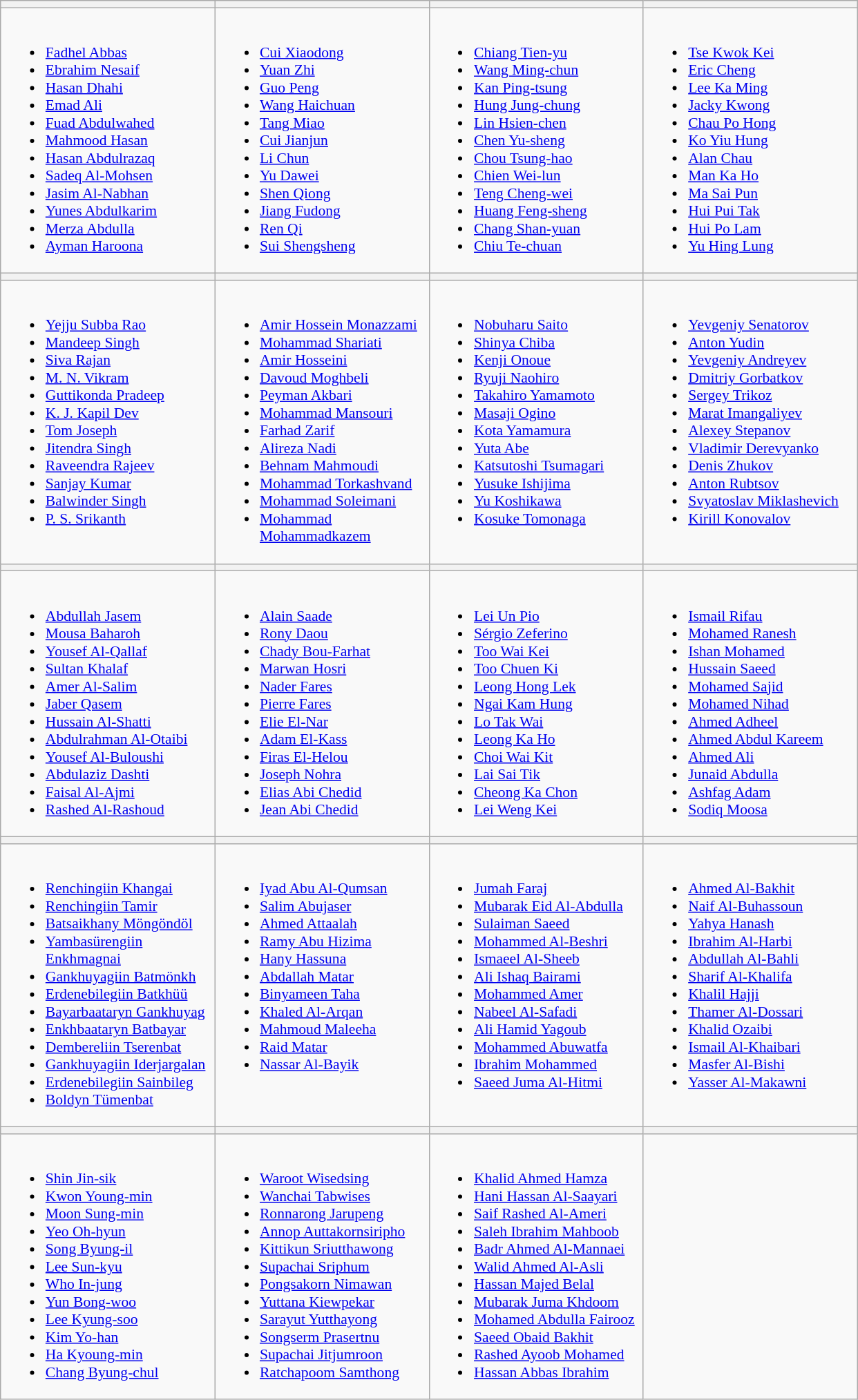<table class="wikitable" style="font-size:90%">
<tr>
<th width=200></th>
<th width=200></th>
<th width=200></th>
<th width=200></th>
</tr>
<tr>
<td valign=top><br><ul><li><a href='#'>Fadhel Abbas</a></li><li><a href='#'>Ebrahim Nesaif</a></li><li><a href='#'>Hasan Dhahi</a></li><li><a href='#'>Emad Ali</a></li><li><a href='#'>Fuad Abdulwahed</a></li><li><a href='#'>Mahmood Hasan</a></li><li><a href='#'>Hasan Abdulrazaq</a></li><li><a href='#'>Sadeq Al-Mohsen</a></li><li><a href='#'>Jasim Al-Nabhan</a></li><li><a href='#'>Yunes Abdulkarim</a></li><li><a href='#'>Merza Abdulla</a></li><li><a href='#'>Ayman Haroona</a></li></ul></td>
<td valign=top><br><ul><li><a href='#'>Cui Xiaodong</a></li><li><a href='#'>Yuan Zhi</a></li><li><a href='#'>Guo Peng</a></li><li><a href='#'>Wang Haichuan</a></li><li><a href='#'>Tang Miao</a></li><li><a href='#'>Cui Jianjun</a></li><li><a href='#'>Li Chun</a></li><li><a href='#'>Yu Dawei</a></li><li><a href='#'>Shen Qiong</a></li><li><a href='#'>Jiang Fudong</a></li><li><a href='#'>Ren Qi</a></li><li><a href='#'>Sui Shengsheng</a></li></ul></td>
<td valign=top><br><ul><li><a href='#'>Chiang Tien-yu</a></li><li><a href='#'>Wang Ming-chun</a></li><li><a href='#'>Kan Ping-tsung</a></li><li><a href='#'>Hung Jung-chung</a></li><li><a href='#'>Lin Hsien-chen</a></li><li><a href='#'>Chen Yu-sheng</a></li><li><a href='#'>Chou Tsung-hao</a></li><li><a href='#'>Chien Wei-lun</a></li><li><a href='#'>Teng Cheng-wei</a></li><li><a href='#'>Huang Feng-sheng</a></li><li><a href='#'>Chang Shan-yuan</a></li><li><a href='#'>Chiu Te-chuan</a></li></ul></td>
<td valign=top><br><ul><li><a href='#'>Tse Kwok Kei</a></li><li><a href='#'>Eric Cheng</a></li><li><a href='#'>Lee Ka Ming</a></li><li><a href='#'>Jacky Kwong</a></li><li><a href='#'>Chau Po Hong</a></li><li><a href='#'>Ko Yiu Hung</a></li><li><a href='#'>Alan Chau</a></li><li><a href='#'>Man Ka Ho</a></li><li><a href='#'>Ma Sai Pun</a></li><li><a href='#'>Hui Pui Tak</a></li><li><a href='#'>Hui Po Lam</a></li><li><a href='#'>Yu Hing Lung</a></li></ul></td>
</tr>
<tr>
<th></th>
<th></th>
<th></th>
<th></th>
</tr>
<tr>
<td valign=top><br><ul><li><a href='#'>Yejju Subba Rao</a></li><li><a href='#'>Mandeep Singh</a></li><li><a href='#'>Siva Rajan</a></li><li><a href='#'>M. N. Vikram</a></li><li><a href='#'>Guttikonda Pradeep</a></li><li><a href='#'>K. J. Kapil Dev</a></li><li><a href='#'>Tom Joseph</a></li><li><a href='#'>Jitendra Singh</a></li><li><a href='#'>Raveendra Rajeev</a></li><li><a href='#'>Sanjay Kumar</a></li><li><a href='#'>Balwinder Singh</a></li><li><a href='#'>P. S. Srikanth</a></li></ul></td>
<td valign=top><br><ul><li><a href='#'>Amir Hossein Monazzami</a></li><li><a href='#'>Mohammad Shariati</a></li><li><a href='#'>Amir Hosseini</a></li><li><a href='#'>Davoud Moghbeli</a></li><li><a href='#'>Peyman Akbari</a></li><li><a href='#'>Mohammad Mansouri</a></li><li><a href='#'>Farhad Zarif</a></li><li><a href='#'>Alireza Nadi</a></li><li><a href='#'>Behnam Mahmoudi</a></li><li><a href='#'>Mohammad Torkashvand</a></li><li><a href='#'>Mohammad Soleimani</a></li><li><a href='#'>Mohammad Mohammadkazem</a></li></ul></td>
<td valign=top><br><ul><li><a href='#'>Nobuharu Saito</a></li><li><a href='#'>Shinya Chiba</a></li><li><a href='#'>Kenji Onoue</a></li><li><a href='#'>Ryuji Naohiro</a></li><li><a href='#'>Takahiro Yamamoto</a></li><li><a href='#'>Masaji Ogino</a></li><li><a href='#'>Kota Yamamura</a></li><li><a href='#'>Yuta Abe</a></li><li><a href='#'>Katsutoshi Tsumagari</a></li><li><a href='#'>Yusuke Ishijima</a></li><li><a href='#'>Yu Koshikawa</a></li><li><a href='#'>Kosuke Tomonaga</a></li></ul></td>
<td valign=top><br><ul><li><a href='#'>Yevgeniy Senatorov</a></li><li><a href='#'>Anton Yudin</a></li><li><a href='#'>Yevgeniy Andreyev</a></li><li><a href='#'>Dmitriy Gorbatkov</a></li><li><a href='#'>Sergey Trikoz</a></li><li><a href='#'>Marat Imangaliyev</a></li><li><a href='#'>Alexey Stepanov</a></li><li><a href='#'>Vladimir Derevyanko</a></li><li><a href='#'>Denis Zhukov</a></li><li><a href='#'>Anton Rubtsov</a></li><li><a href='#'>Svyatoslav Miklashevich</a></li><li><a href='#'>Kirill Konovalov</a></li></ul></td>
</tr>
<tr>
<th></th>
<th></th>
<th></th>
<th></th>
</tr>
<tr>
<td valign=top><br><ul><li><a href='#'>Abdullah Jasem</a></li><li><a href='#'>Mousa Baharoh</a></li><li><a href='#'>Yousef Al-Qallaf</a></li><li><a href='#'>Sultan Khalaf</a></li><li><a href='#'>Amer Al-Salim</a></li><li><a href='#'>Jaber Qasem</a></li><li><a href='#'>Hussain Al-Shatti</a></li><li><a href='#'>Abdulrahman Al-Otaibi</a></li><li><a href='#'>Yousef Al-Buloushi</a></li><li><a href='#'>Abdulaziz Dashti</a></li><li><a href='#'>Faisal Al-Ajmi</a></li><li><a href='#'>Rashed Al-Rashoud</a></li></ul></td>
<td valign=top><br><ul><li><a href='#'>Alain Saade</a></li><li><a href='#'>Rony Daou</a></li><li><a href='#'>Chady Bou-Farhat</a></li><li><a href='#'>Marwan Hosri</a></li><li><a href='#'>Nader Fares</a></li><li><a href='#'>Pierre Fares</a></li><li><a href='#'>Elie El-Nar</a></li><li><a href='#'>Adam El-Kass</a></li><li><a href='#'>Firas El-Helou</a></li><li><a href='#'>Joseph Nohra</a></li><li><a href='#'>Elias Abi Chedid</a></li><li><a href='#'>Jean Abi Chedid</a></li></ul></td>
<td valign=top><br><ul><li><a href='#'>Lei Un Pio</a></li><li><a href='#'>Sérgio Zeferino</a></li><li><a href='#'>Too Wai Kei</a></li><li><a href='#'>Too Chuen Ki</a></li><li><a href='#'>Leong Hong Lek</a></li><li><a href='#'>Ngai Kam Hung</a></li><li><a href='#'>Lo Tak Wai</a></li><li><a href='#'>Leong Ka Ho</a></li><li><a href='#'>Choi Wai Kit</a></li><li><a href='#'>Lai Sai Tik</a></li><li><a href='#'>Cheong Ka Chon</a></li><li><a href='#'>Lei Weng Kei</a></li></ul></td>
<td valign=top><br><ul><li><a href='#'>Ismail Rifau</a></li><li><a href='#'>Mohamed Ranesh</a></li><li><a href='#'>Ishan Mohamed</a></li><li><a href='#'>Hussain Saeed</a></li><li><a href='#'>Mohamed Sajid</a></li><li><a href='#'>Mohamed Nihad</a></li><li><a href='#'>Ahmed Adheel</a></li><li><a href='#'>Ahmed Abdul Kareem</a></li><li><a href='#'>Ahmed Ali</a></li><li><a href='#'>Junaid Abdulla</a></li><li><a href='#'>Ashfag Adam</a></li><li><a href='#'>Sodiq Moosa</a></li></ul></td>
</tr>
<tr>
<th></th>
<th></th>
<th></th>
<th></th>
</tr>
<tr>
<td valign=top><br><ul><li><a href='#'>Renchingiin Khangai</a></li><li><a href='#'>Renchingiin Tamir</a></li><li><a href='#'>Batsaikhany Möngöndöl</a></li><li><a href='#'>Yambasürengiin Enkhmagnai</a></li><li><a href='#'>Gankhuyagiin Batmönkh</a></li><li><a href='#'>Erdenebilegiin Batkhüü</a></li><li><a href='#'>Bayarbaataryn Gankhuyag</a></li><li><a href='#'>Enkhbaataryn Batbayar</a></li><li><a href='#'>Dembereliin Tserenbat</a></li><li><a href='#'>Gankhuyagiin Iderjargalan</a></li><li><a href='#'>Erdenebilegiin Sainbileg</a></li><li><a href='#'>Boldyn Tümenbat</a></li></ul></td>
<td valign=top><br><ul><li><a href='#'>Iyad Abu Al-Qumsan</a></li><li><a href='#'>Salim Abujaser</a></li><li><a href='#'>Ahmed Attaalah</a></li><li><a href='#'>Ramy Abu Hizima</a></li><li><a href='#'>Hany Hassuna</a></li><li><a href='#'>Abdallah Matar</a></li><li><a href='#'>Binyameen Taha</a></li><li><a href='#'>Khaled Al-Arqan</a></li><li><a href='#'>Mahmoud Maleeha</a></li><li><a href='#'>Raid Matar</a></li><li><a href='#'>Nassar Al-Bayik</a></li></ul></td>
<td valign=top><br><ul><li><a href='#'>Jumah Faraj</a></li><li><a href='#'>Mubarak Eid Al-Abdulla</a></li><li><a href='#'>Sulaiman Saeed</a></li><li><a href='#'>Mohammed Al-Beshri</a></li><li><a href='#'>Ismaeel Al-Sheeb</a></li><li><a href='#'>Ali Ishaq Bairami</a></li><li><a href='#'>Mohammed Amer</a></li><li><a href='#'>Nabeel Al-Safadi</a></li><li><a href='#'>Ali Hamid Yagoub</a></li><li><a href='#'>Mohammed Abuwatfa</a></li><li><a href='#'>Ibrahim Mohammed</a></li><li><a href='#'>Saeed Juma Al-Hitmi</a></li></ul></td>
<td valign=top><br><ul><li><a href='#'>Ahmed Al-Bakhit</a></li><li><a href='#'>Naif Al-Buhassoun</a></li><li><a href='#'>Yahya Hanash</a></li><li><a href='#'>Ibrahim Al-Harbi</a></li><li><a href='#'>Abdullah Al-Bahli</a></li><li><a href='#'>Sharif Al-Khalifa</a></li><li><a href='#'>Khalil Hajji</a></li><li><a href='#'>Thamer Al-Dossari</a></li><li><a href='#'>Khalid Ozaibi</a></li><li><a href='#'>Ismail Al-Khaibari</a></li><li><a href='#'>Masfer Al-Bishi</a></li><li><a href='#'>Yasser Al-Makawni</a></li></ul></td>
</tr>
<tr>
<th></th>
<th></th>
<th></th>
<th></th>
</tr>
<tr>
<td valign=top><br><ul><li><a href='#'>Shin Jin-sik</a></li><li><a href='#'>Kwon Young-min</a></li><li><a href='#'>Moon Sung-min</a></li><li><a href='#'>Yeo Oh-hyun</a></li><li><a href='#'>Song Byung-il</a></li><li><a href='#'>Lee Sun-kyu</a></li><li><a href='#'>Who In-jung</a></li><li><a href='#'>Yun Bong-woo</a></li><li><a href='#'>Lee Kyung-soo</a></li><li><a href='#'>Kim Yo-han</a></li><li><a href='#'>Ha Kyoung-min</a></li><li><a href='#'>Chang Byung-chul</a></li></ul></td>
<td valign=top><br><ul><li><a href='#'>Waroot Wisedsing</a></li><li><a href='#'>Wanchai Tabwises</a></li><li><a href='#'>Ronnarong Jarupeng</a></li><li><a href='#'>Annop Auttakornsiripho</a></li><li><a href='#'>Kittikun Sriutthawong</a></li><li><a href='#'>Supachai Sriphum</a></li><li><a href='#'>Pongsakorn Nimawan</a></li><li><a href='#'>Yuttana Kiewpekar</a></li><li><a href='#'>Sarayut Yutthayong</a></li><li><a href='#'>Songserm Prasertnu</a></li><li><a href='#'>Supachai Jitjumroon</a></li><li><a href='#'>Ratchapoom Samthong</a></li></ul></td>
<td valign=top><br><ul><li><a href='#'>Khalid Ahmed Hamza</a></li><li><a href='#'>Hani Hassan Al-Saayari</a></li><li><a href='#'>Saif Rashed Al-Ameri</a></li><li><a href='#'>Saleh Ibrahim Mahboob</a></li><li><a href='#'>Badr Ahmed Al-Mannaei</a></li><li><a href='#'>Walid Ahmed Al-Asli</a></li><li><a href='#'>Hassan Majed Belal</a></li><li><a href='#'>Mubarak Juma Khdoom</a></li><li><a href='#'>Mohamed Abdulla Fairooz</a></li><li><a href='#'>Saeed Obaid Bakhit</a></li><li><a href='#'>Rashed Ayoob Mohamed</a></li><li><a href='#'>Hassan Abbas Ibrahim</a></li></ul></td>
<td valign=top></td>
</tr>
</table>
